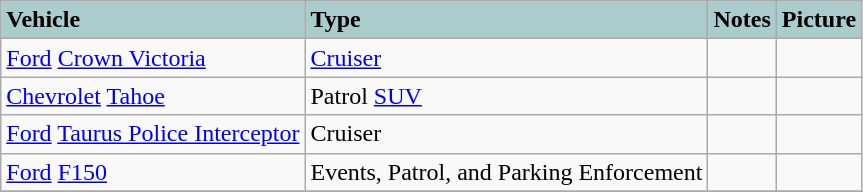<table class="wikitable" style="font-size:100%">
<tr>
<th style="text-align:left; background:#acc;">Vehicle</th>
<th style="text-align:left; background:#acc;">Type</th>
<th style="text-align:left; background:#acc;">Notes</th>
<th style="text-align:left; background:#acc;">Picture</th>
</tr>
<tr>
<td><a href='#'>Ford</a> <a href='#'>Crown Victoria</a></td>
<td><a href='#'>Cruiser</a></td>
<td></td>
<td></td>
</tr>
<tr>
<td><a href='#'>Chevrolet</a> <a href='#'>Tahoe</a></td>
<td>Patrol <a href='#'>SUV</a></td>
<td></td>
<td></td>
</tr>
<tr>
<td><a href='#'>Ford</a> <a href='#'>Taurus Police Interceptor</a></td>
<td>Cruiser</td>
<td></td>
<td></td>
</tr>
<tr>
<td><a href='#'>Ford</a> <a href='#'>F150</a></td>
<td>Events, Patrol, and Parking Enforcement</td>
<td></td>
<td></td>
</tr>
<tr>
</tr>
</table>
